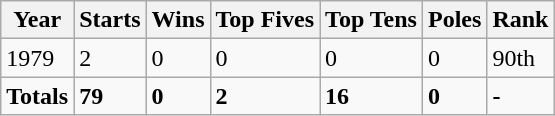<table class="wikitable">
<tr>
<th>Year</th>
<th>Starts</th>
<th>Wins</th>
<th>Top Fives</th>
<th>Top Tens</th>
<th>Poles</th>
<th>Rank</th>
</tr>
<tr>
<td>1979</td>
<td>2</td>
<td>0</td>
<td>0</td>
<td>0</td>
<td>0</td>
<td>90th</td>
</tr>
<tr>
<td><strong>Totals</strong></td>
<td><strong>79</strong></td>
<td><strong>0</strong></td>
<td><strong>2</strong></td>
<td><strong>16</strong></td>
<td><strong>0</strong></td>
<td><strong>-</strong></td>
</tr>
</table>
